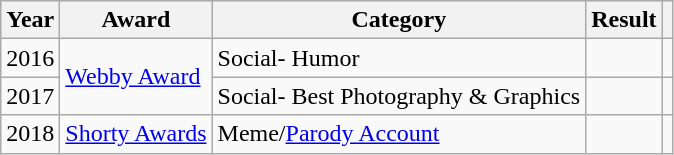<table class="wikitable">
<tr>
<th>Year</th>
<th>Award</th>
<th>Category</th>
<th>Result</th>
<th></th>
</tr>
<tr>
<td>2016</td>
<td rowspan="2"><a href='#'>Webby Award</a></td>
<td>Social- Humor</td>
<td></td>
<td></td>
</tr>
<tr>
<td>2017</td>
<td>Social- Best Photography & Graphics</td>
<td></td>
<td></td>
</tr>
<tr>
<td>2018</td>
<td><a href='#'>Shorty Awards</a></td>
<td>Meme/<a href='#'>Parody Account</a></td>
<td></td>
<td></td>
</tr>
</table>
